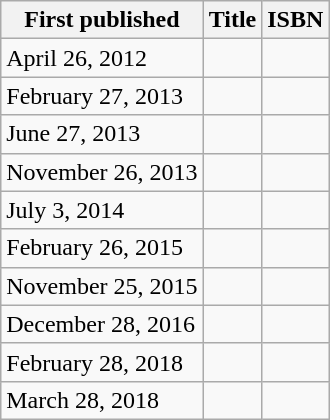<table class="wikitable">
<tr>
<th>First published</th>
<th>Title</th>
<th>ISBN</th>
</tr>
<tr>
<td>April 26, 2012</td>
<td></td>
<td><small></small></td>
</tr>
<tr>
<td>February 27, 2013</td>
<td></td>
<td><small></small></td>
</tr>
<tr>
<td>June 27, 2013</td>
<td></td>
<td><small></small></td>
</tr>
<tr>
<td>November 26, 2013</td>
<td></td>
<td><small></small></td>
</tr>
<tr>
<td>July 3, 2014</td>
<td></td>
<td><small></small></td>
</tr>
<tr>
<td>February 26, 2015</td>
<td></td>
<td><small></small></td>
</tr>
<tr>
<td>November 25, 2015</td>
<td></td>
<td><small></small></td>
</tr>
<tr>
<td>December 28, 2016</td>
<td></td>
<td><small></small></td>
</tr>
<tr>
<td>February 28, 2018</td>
<td></td>
<td><small></small></td>
</tr>
<tr>
<td>March 28, 2018</td>
<td></td>
<td><small></small></td>
</tr>
</table>
